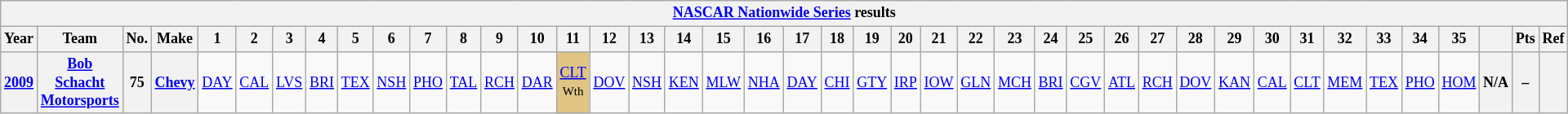<table class="wikitable" style="text-align:center; font-size:75%">
<tr>
<th colspan=42><a href='#'>NASCAR Nationwide Series</a> results</th>
</tr>
<tr>
<th>Year</th>
<th>Team</th>
<th>No.</th>
<th>Make</th>
<th>1</th>
<th>2</th>
<th>3</th>
<th>4</th>
<th>5</th>
<th>6</th>
<th>7</th>
<th>8</th>
<th>9</th>
<th>10</th>
<th>11</th>
<th>12</th>
<th>13</th>
<th>14</th>
<th>15</th>
<th>16</th>
<th>17</th>
<th>18</th>
<th>19</th>
<th>20</th>
<th>21</th>
<th>22</th>
<th>23</th>
<th>24</th>
<th>25</th>
<th>26</th>
<th>27</th>
<th>28</th>
<th>29</th>
<th>30</th>
<th>31</th>
<th>32</th>
<th>33</th>
<th>34</th>
<th>35</th>
<th></th>
<th>Pts</th>
<th>Ref</th>
</tr>
<tr>
<th><a href='#'>2009</a></th>
<th><a href='#'>Bob Schacht Motorsports</a></th>
<th>75</th>
<th><a href='#'>Chevy</a></th>
<td><a href='#'>DAY</a></td>
<td><a href='#'>CAL</a></td>
<td><a href='#'>LVS</a></td>
<td><a href='#'>BRI</a></td>
<td><a href='#'>TEX</a></td>
<td><a href='#'>NSH</a></td>
<td><a href='#'>PHO</a></td>
<td><a href='#'>TAL</a></td>
<td><a href='#'>RCH</a></td>
<td><a href='#'>DAR</a></td>
<td style="background:#DFC484;"><a href='#'>CLT</a><br><small>Wth</small></td>
<td><a href='#'>DOV</a></td>
<td><a href='#'>NSH</a></td>
<td><a href='#'>KEN</a></td>
<td><a href='#'>MLW</a></td>
<td><a href='#'>NHA</a></td>
<td><a href='#'>DAY</a></td>
<td><a href='#'>CHI</a></td>
<td><a href='#'>GTY</a></td>
<td><a href='#'>IRP</a></td>
<td><a href='#'>IOW</a></td>
<td><a href='#'>GLN</a></td>
<td><a href='#'>MCH</a></td>
<td><a href='#'>BRI</a></td>
<td><a href='#'>CGV</a></td>
<td><a href='#'>ATL</a></td>
<td><a href='#'>RCH</a></td>
<td><a href='#'>DOV</a></td>
<td><a href='#'>KAN</a></td>
<td><a href='#'>CAL</a></td>
<td><a href='#'>CLT</a></td>
<td><a href='#'>MEM</a></td>
<td><a href='#'>TEX</a></td>
<td><a href='#'>PHO</a></td>
<td><a href='#'>HOM</a></td>
<th>N/A</th>
<th>–</th>
<th></th>
</tr>
</table>
